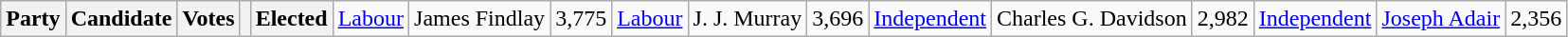<table class="wikitable">
<tr>
<th colspan="2">Party</th>
<th>Candidate</th>
<th>Votes</th>
<th></th>
<th>Elected<br>





</th>
<td><a href='#'>Labour</a></td>
<td>James Findlay</td>
<td align="right">3,775<br></td>
<td><a href='#'>Labour</a></td>
<td>J. J. Murray</td>
<td align="right">3,696<br>

</td>
<td><a href='#'>Independent</a></td>
<td>Charles G. Davidson</td>
<td align="right">2,982<br></td>
<td><a href='#'>Independent</a></td>
<td><a href='#'>Joseph Adair</a></td>
<td align="right">2,356</td>
</tr>
</table>
